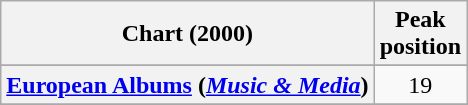<table class="wikitable sortable plainrowheaders" style="text-align:center">
<tr>
<th scope="col">Chart (2000)</th>
<th scope="col">Peak<br>position</th>
</tr>
<tr>
</tr>
<tr>
<th scope="row"><a href='#'>European Albums</a> (<em><a href='#'>Music & Media</a></em>)</th>
<td>19</td>
</tr>
<tr>
</tr>
<tr>
</tr>
</table>
